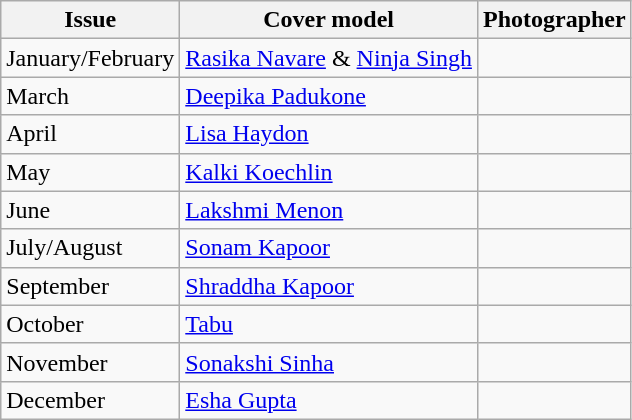<table class="sortable wikitable">
<tr>
<th>Issue</th>
<th>Cover model</th>
<th>Photographer</th>
</tr>
<tr>
<td>January/February</td>
<td><a href='#'>Rasika Navare</a> & <a href='#'>Ninja Singh</a></td>
<td></td>
</tr>
<tr>
<td>March</td>
<td><a href='#'>Deepika Padukone</a></td>
<td></td>
</tr>
<tr>
<td>April</td>
<td><a href='#'>Lisa Haydon</a></td>
<td></td>
</tr>
<tr>
<td>May</td>
<td><a href='#'>Kalki Koechlin</a></td>
<td></td>
</tr>
<tr>
<td>June</td>
<td><a href='#'>Lakshmi Menon</a></td>
<td></td>
</tr>
<tr>
<td>July/August</td>
<td><a href='#'>Sonam Kapoor</a></td>
<td></td>
</tr>
<tr>
<td>September</td>
<td><a href='#'>Shraddha Kapoor</a></td>
<td></td>
</tr>
<tr>
<td>October</td>
<td><a href='#'>Tabu</a></td>
<td></td>
</tr>
<tr>
<td>November</td>
<td><a href='#'>Sonakshi Sinha</a></td>
<td></td>
</tr>
<tr>
<td>December</td>
<td><a href='#'>Esha Gupta</a></td>
<td></td>
</tr>
</table>
